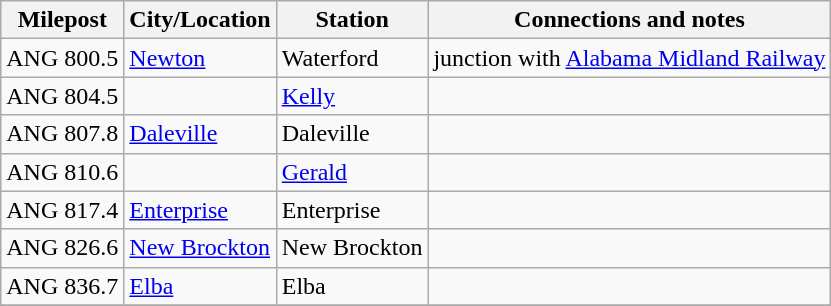<table class="wikitable">
<tr>
<th>Milepost</th>
<th>City/Location</th>
<th>Station</th>
<th>Connections and notes</th>
</tr>
<tr>
<td>ANG 800.5</td>
<td><a href='#'>Newton</a></td>
<td>Waterford</td>
<td>junction with <a href='#'>Alabama Midland Railway</a></td>
</tr>
<tr>
<td>ANG 804.5</td>
<td></td>
<td><a href='#'>Kelly</a></td>
<td></td>
</tr>
<tr>
<td>ANG 807.8</td>
<td><a href='#'>Daleville</a></td>
<td>Daleville</td>
<td></td>
</tr>
<tr>
<td>ANG 810.6</td>
<td></td>
<td><a href='#'>Gerald</a></td>
<td></td>
</tr>
<tr>
<td>ANG 817.4</td>
<td><a href='#'>Enterprise</a></td>
<td>Enterprise</td>
<td></td>
</tr>
<tr>
<td>ANG 826.6</td>
<td><a href='#'>New Brockton</a></td>
<td>New Brockton</td>
<td></td>
</tr>
<tr>
<td>ANG 836.7</td>
<td><a href='#'>Elba</a></td>
<td>Elba</td>
<td></td>
</tr>
<tr>
</tr>
</table>
